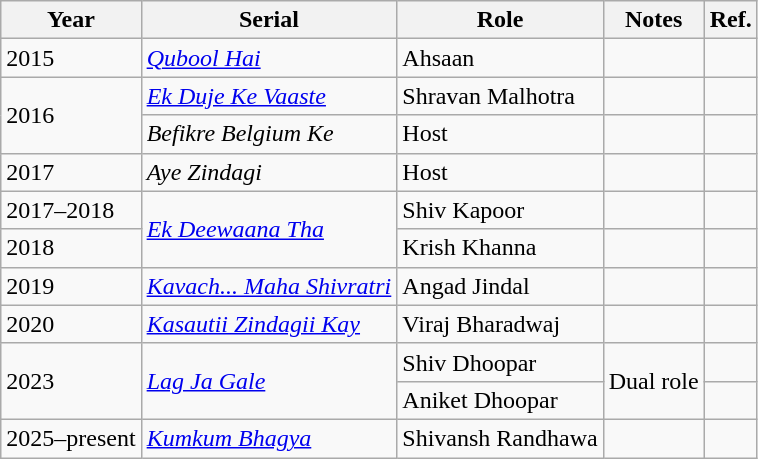<table class="wikitable sortable">
<tr>
<th>Year</th>
<th>Serial</th>
<th>Role</th>
<th>Notes</th>
<th>Ref.</th>
</tr>
<tr>
<td>2015</td>
<td><em><a href='#'>Qubool Hai</a></em></td>
<td>Ahsaan</td>
<td></td>
<td></td>
</tr>
<tr>
<td rowspan="2">2016</td>
<td><em><a href='#'>Ek Duje Ke Vaaste</a></em></td>
<td>Shravan Malhotra</td>
<td></td>
<td></td>
</tr>
<tr>
<td><em>Befikre Belgium Ke</em></td>
<td>Host</td>
<td></td>
<td></td>
</tr>
<tr>
<td>2017</td>
<td><em>Aye Zindagi</em></td>
<td>Host</td>
<td></td>
<td></td>
</tr>
<tr>
<td>2017–2018</td>
<td rowspan="2"><em><a href='#'>Ek Deewaana Tha</a></em></td>
<td>Shiv Kapoor</td>
<td></td>
<td></td>
</tr>
<tr>
<td>2018</td>
<td>Krish Khanna</td>
<td></td>
<td></td>
</tr>
<tr>
<td>2019</td>
<td><em><a href='#'>Kavach... Maha Shivratri</a></em></td>
<td>Angad Jindal</td>
<td></td>
<td></td>
</tr>
<tr>
<td>2020</td>
<td><em><a href='#'>Kasautii Zindagii Kay</a></em></td>
<td>Viraj Bharadwaj</td>
<td></td>
<td></td>
</tr>
<tr>
<td rowspan="2">2023</td>
<td rowspan="2"><em><a href='#'>Lag Ja Gale</a></em></td>
<td>Shiv Dhoopar</td>
<td rowspan="2">Dual role</td>
<td></td>
</tr>
<tr>
<td>Aniket Dhoopar</td>
<td></td>
</tr>
<tr>
<td>2025–present</td>
<td><em><a href='#'>Kumkum Bhagya</a></em></td>
<td>Shivansh Randhawa</td>
<td></td>
<td></td>
</tr>
</table>
